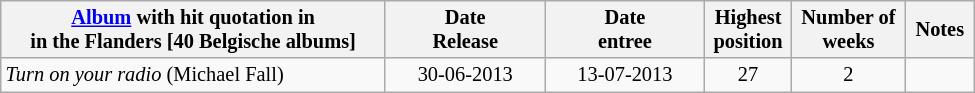<table class="wikitable sortable" style="margin:0.5em 1em 0.5em 0; font-size: 85%; text-align:center;">
<tr>
<th width=250><a href='#'>Album</a> with hit quotation in<br> in the Flanders [40 Belgische albums]</th>
<th width="100">Date <br>Release</th>
<th width="100">Date <br>entree</th>
<th> Highest <br>position</th>
<th> Number of <br>weeks</th>
<th> Notes </th>
</tr>
<tr>
<td align="left"><em>Turn on your radio</em> (Michael Fall)</td>
<td>30-06-2013</td>
<td>13-07-2013</td>
<td>27</td>
<td>2</td>
<td></td>
</tr>
</table>
